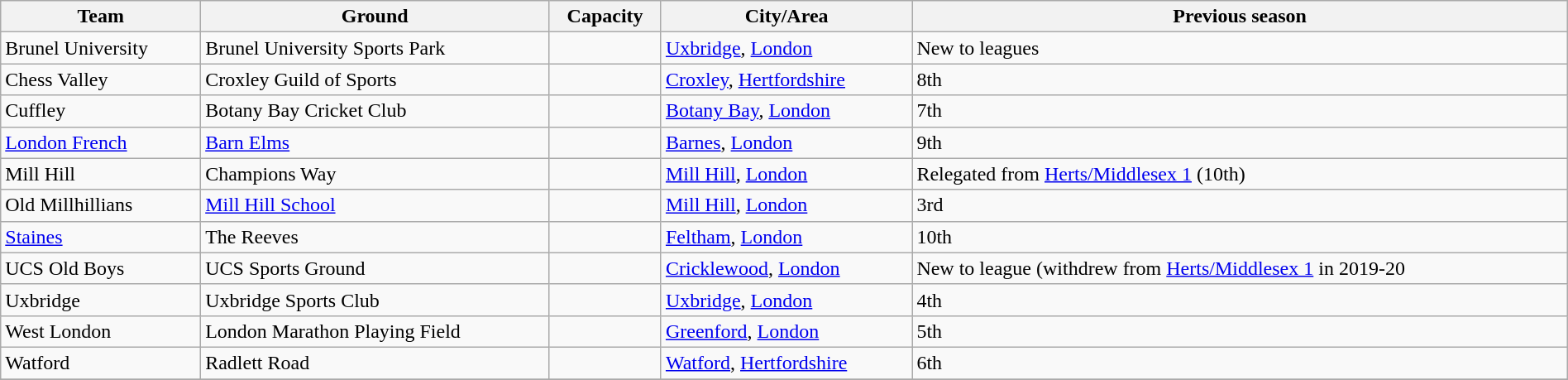<table class="wikitable sortable" width=100%>
<tr>
<th>Team</th>
<th>Ground</th>
<th>Capacity</th>
<th>City/Area</th>
<th>Previous season</th>
</tr>
<tr>
<td>Brunel University</td>
<td>Brunel University Sports Park</td>
<td></td>
<td><a href='#'>Uxbridge</a>, <a href='#'>London</a></td>
<td>New to leagues</td>
</tr>
<tr>
<td>Chess Valley</td>
<td>Croxley Guild of Sports</td>
<td></td>
<td><a href='#'>Croxley</a>, <a href='#'>Hertfordshire</a></td>
<td>8th</td>
</tr>
<tr>
<td>Cuffley</td>
<td>Botany Bay Cricket Club</td>
<td></td>
<td><a href='#'>Botany Bay</a>, <a href='#'>London</a></td>
<td>7th</td>
</tr>
<tr>
<td><a href='#'>London French</a></td>
<td><a href='#'>Barn Elms</a></td>
<td></td>
<td><a href='#'>Barnes</a>, <a href='#'>London</a></td>
<td>9th</td>
</tr>
<tr>
<td>Mill Hill</td>
<td>Champions Way</td>
<td></td>
<td><a href='#'>Mill Hill</a>, <a href='#'>London</a></td>
<td>Relegated from <a href='#'>Herts/Middlesex 1</a> (10th)</td>
</tr>
<tr>
<td>Old Millhillians</td>
<td><a href='#'>Mill Hill School</a></td>
<td></td>
<td><a href='#'>Mill Hill</a>, <a href='#'>London</a></td>
<td>3rd</td>
</tr>
<tr>
<td><a href='#'>Staines</a></td>
<td>The Reeves</td>
<td></td>
<td><a href='#'>Feltham</a>, <a href='#'>London</a></td>
<td>10th</td>
</tr>
<tr>
<td>UCS Old Boys</td>
<td>UCS Sports Ground</td>
<td></td>
<td><a href='#'>Cricklewood</a>, <a href='#'>London</a></td>
<td>New to league (withdrew from <a href='#'>Herts/Middlesex 1</a> in 2019-20</td>
</tr>
<tr>
<td>Uxbridge</td>
<td>Uxbridge Sports Club</td>
<td></td>
<td><a href='#'>Uxbridge</a>, <a href='#'>London</a></td>
<td>4th</td>
</tr>
<tr>
<td>West London</td>
<td>London Marathon Playing Field</td>
<td></td>
<td><a href='#'>Greenford</a>, <a href='#'>London</a></td>
<td>5th</td>
</tr>
<tr>
<td>Watford</td>
<td>Radlett Road</td>
<td></td>
<td><a href='#'>Watford</a>, <a href='#'>Hertfordshire</a></td>
<td>6th</td>
</tr>
<tr>
</tr>
</table>
